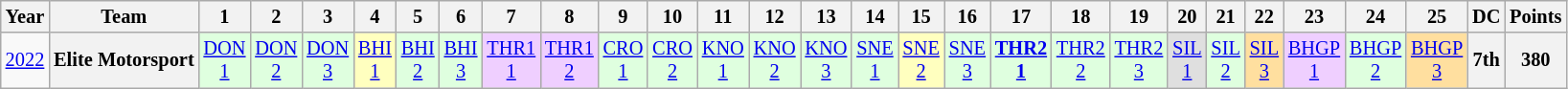<table class="wikitable" style="text-align:center; font-size:85%">
<tr>
<th>Year</th>
<th>Team</th>
<th>1</th>
<th>2</th>
<th>3</th>
<th>4</th>
<th>5</th>
<th>6</th>
<th>7</th>
<th>8</th>
<th>9</th>
<th>10</th>
<th>11</th>
<th>12</th>
<th>13</th>
<th>14</th>
<th>15</th>
<th>16</th>
<th>17</th>
<th>18</th>
<th>19</th>
<th>20</th>
<th>21</th>
<th>22</th>
<th>23</th>
<th>24</th>
<th>25</th>
<th>DC</th>
<th>Points</th>
</tr>
<tr>
<td><a href='#'>2022</a></td>
<th nowrap>Elite Motorsport</th>
<td style="background:#DFFFDF;"><a href='#'>DON<br>1</a><br></td>
<td style="background:#DFFFDF;"><a href='#'>DON<br>2</a><br></td>
<td style="background:#DFFFDF;"><a href='#'>DON<br>3</a><br></td>
<td style="background:#FFFFBF;"><a href='#'>BHI<br>1</a><br></td>
<td style="background:#DFFFDF;"><a href='#'>BHI<br>2</a><br></td>
<td style="background:#DFFFDF;"><a href='#'>BHI<br>3</a><br></td>
<td style="background:#EFCFFF;"><a href='#'>THR1<br>1</a><br></td>
<td style="background:#EFCFFF;"><a href='#'>THR1<br>2</a><br></td>
<td style="background:#DFFFDF;"><a href='#'>CRO<br>1</a><br></td>
<td style="background:#DFFFDF;"><a href='#'>CRO<br>2</a><br></td>
<td style="background:#DFFFDF;"><a href='#'>KNO<br>1</a><br></td>
<td style="background:#DFFFDF;"><a href='#'>KNO<br>2</a><br></td>
<td style="background:#DFFFDF;"><a href='#'>KNO<br>3</a><br></td>
<td style="background:#DFFFDF;"><a href='#'>SNE<br>1</a><br></td>
<td style="background:#FFFFBF;"><a href='#'>SNE<br>2</a><br></td>
<td style="background:#DFFFDF;"><a href='#'>SNE<br>3</a><br></td>
<td style="background:#DFFFDF;"><strong><a href='#'>THR2<br>1</a></strong><br></td>
<td style="background:#DFFFDF;"><a href='#'>THR2<br>2</a><br></td>
<td style="background:#DFFFDF;"><a href='#'>THR2<br>3</a><br></td>
<td style="background:#DFDFDF;"><a href='#'>SIL<br>1</a><br></td>
<td style="background:#DFFFDF;"><a href='#'>SIL<br>2</a><br></td>
<td style="background:#FFDF9F;"><a href='#'>SIL<br>3</a><br></td>
<td style="background:#EFCFFF;"><a href='#'>BHGP<br>1</a><br></td>
<td style="background:#DFFFDF;"><a href='#'>BHGP<br>2</a><br></td>
<td style="background:#FFDF9F;"><a href='#'>BHGP<br>3</a><br></td>
<th>7th</th>
<th>380</th>
</tr>
</table>
